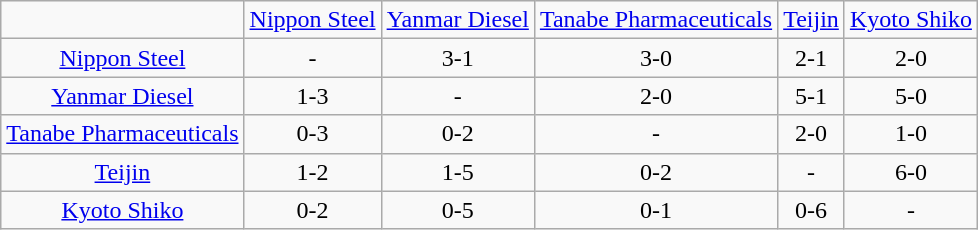<table class="wikitable">
<tr align=center>
<td></td>
<td><a href='#'>Nippon Steel</a></td>
<td><a href='#'>Yanmar Diesel</a></td>
<td><a href='#'>Tanabe Pharmaceuticals</a></td>
<td><a href='#'>Teijin</a></td>
<td><a href='#'>Kyoto Shiko</a></td>
</tr>
<tr align=center>
<td><a href='#'>Nippon Steel</a></td>
<td>-</td>
<td>3-1</td>
<td>3-0</td>
<td>2-1</td>
<td>2-0</td>
</tr>
<tr align=center>
<td><a href='#'>Yanmar Diesel</a></td>
<td>1-3</td>
<td>-</td>
<td>2-0</td>
<td>5-1</td>
<td>5-0</td>
</tr>
<tr align=center>
<td><a href='#'>Tanabe Pharmaceuticals</a></td>
<td>0-3</td>
<td>0-2</td>
<td>-</td>
<td>2-0</td>
<td>1-0</td>
</tr>
<tr align=center>
<td><a href='#'>Teijin</a></td>
<td>1-2</td>
<td>1-5</td>
<td>0-2</td>
<td>-</td>
<td>6-0</td>
</tr>
<tr align=center>
<td><a href='#'>Kyoto Shiko</a></td>
<td>0-2</td>
<td>0-5</td>
<td>0-1</td>
<td>0-6</td>
<td>-</td>
</tr>
</table>
